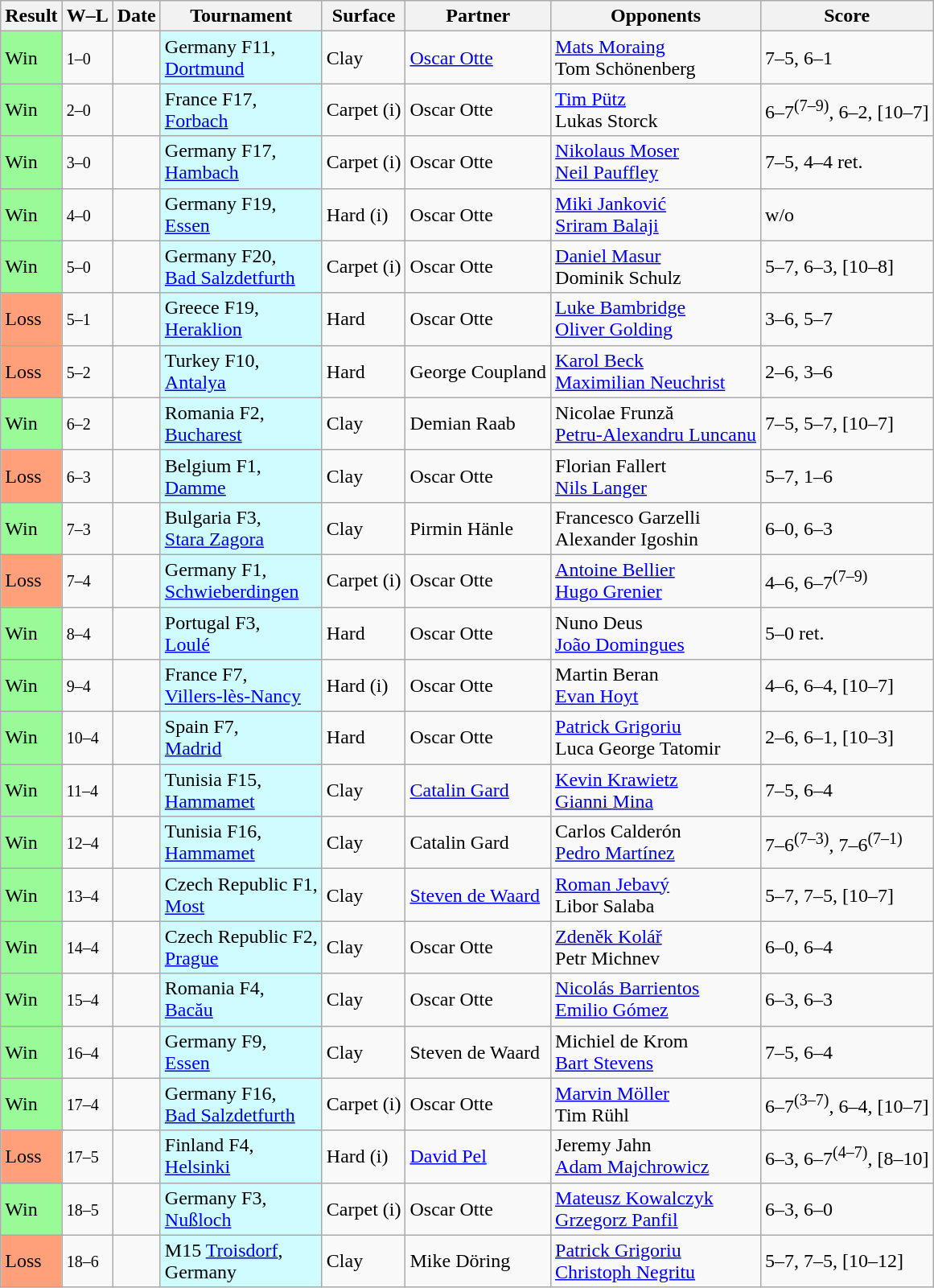<table class="sortable wikitable nowrap">
<tr>
<th>Result</th>
<th class="unsortable">W–L</th>
<th>Date</th>
<th>Tournament</th>
<th>Surface</th>
<th>Partner</th>
<th>Opponents</th>
<th class="unsortable">Score</th>
</tr>
<tr>
<td bgcolor=98fb98>Win</td>
<td><small>1–0</small></td>
<td></td>
<td bgcolor=cffcff>Germany F11, <br> <a href='#'>Dortmund</a></td>
<td>Clay</td>
<td> <a href='#'>Oscar Otte</a></td>
<td> <a href='#'>Mats Moraing</a><br> Tom Schönenberg</td>
<td>7–5, 6–1</td>
</tr>
<tr>
<td bgcolor=98fb98>Win</td>
<td><small>2–0</small></td>
<td></td>
<td bgcolor=cffcff>France F17, <br> <a href='#'>Forbach</a></td>
<td>Carpet (i)</td>
<td> Oscar Otte</td>
<td> <a href='#'>Tim Pütz</a><br> Lukas Storck</td>
<td>6–7<sup>(7–9)</sup>, 6–2, [10–7]</td>
</tr>
<tr>
<td bgcolor=98fb98>Win</td>
<td><small>3–0</small></td>
<td></td>
<td bgcolor=cffcff>Germany F17, <br> <a href='#'>Hambach</a></td>
<td>Carpet (i)</td>
<td> Oscar Otte</td>
<td> <a href='#'>Nikolaus Moser</a><br> <a href='#'>Neil Pauffley</a></td>
<td>7–5, 4–4 ret.</td>
</tr>
<tr>
<td bgcolor=98fb98>Win</td>
<td><small>4–0</small></td>
<td></td>
<td bgcolor=cffcff>Germany F19, <br> <a href='#'>Essen</a></td>
<td>Hard (i)</td>
<td> Oscar Otte</td>
<td> <a href='#'>Miki Janković</a><br> <a href='#'>Sriram Balaji</a></td>
<td>w/o</td>
</tr>
<tr>
<td bgcolor=98fb98>Win</td>
<td><small>5–0</small></td>
<td></td>
<td bgcolor=cffcff>Germany F20, <br> <a href='#'>Bad Salzdetfurth</a></td>
<td>Carpet (i)</td>
<td> Oscar Otte</td>
<td> <a href='#'>Daniel Masur</a><br> Dominik Schulz</td>
<td>5–7, 6–3, [10–8]</td>
</tr>
<tr>
<td bgcolor=ffa07a>Loss</td>
<td><small>5–1</small></td>
<td></td>
<td bgcolor=cffcff>Greece F19, <br> <a href='#'>Heraklion</a></td>
<td>Hard</td>
<td> Oscar Otte</td>
<td> <a href='#'>Luke Bambridge</a><br> <a href='#'>Oliver Golding</a></td>
<td>3–6, 5–7</td>
</tr>
<tr>
<td bgcolor=ffa07a>Loss</td>
<td><small>5–2</small></td>
<td></td>
<td bgcolor=cffcff>Turkey F10, <br> <a href='#'>Antalya</a></td>
<td>Hard</td>
<td nowrap> George Coupland</td>
<td> <a href='#'>Karol Beck</a><br> <a href='#'>Maximilian Neuchrist</a></td>
<td>2–6, 3–6</td>
</tr>
<tr>
<td bgcolor=98fb98>Win</td>
<td><small>6–2</small></td>
<td></td>
<td bgcolor=cffcff>Romania F2, <br> <a href='#'>Bucharest</a></td>
<td>Clay</td>
<td> Demian Raab</td>
<td> Nicolae Frunză<br> <a href='#'>Petru-Alexandru Luncanu</a></td>
<td>7–5, 5–7, [10–7]</td>
</tr>
<tr>
<td bgcolor=ffa07a>Loss</td>
<td><small>6–3</small></td>
<td></td>
<td bgcolor=cffcff>Belgium F1, <br> <a href='#'>Damme</a></td>
<td>Clay</td>
<td> Oscar Otte</td>
<td> Florian Fallert<br> <a href='#'>Nils Langer</a></td>
<td>5–7, 1–6</td>
</tr>
<tr>
<td bgcolor=98fb98>Win</td>
<td><small>7–3</small></td>
<td></td>
<td bgcolor=cffcff>Bulgaria F3, <br> <a href='#'>Stara Zagora</a></td>
<td>Clay</td>
<td> Pirmin Hänle</td>
<td> Francesco Garzelli<br> Alexander Igoshin</td>
<td>6–0, 6–3</td>
</tr>
<tr>
<td bgcolor=ffa07a>Loss</td>
<td><small>7–4</small></td>
<td></td>
<td bgcolor=cffcff>Germany F1, <br> <a href='#'>Schwieberdingen</a></td>
<td>Carpet (i)</td>
<td> Oscar Otte</td>
<td> <a href='#'>Antoine Bellier</a><br> <a href='#'>Hugo Grenier</a></td>
<td>4–6, 6–7<sup>(7–9)</sup></td>
</tr>
<tr>
<td bgcolor=98fb98>Win</td>
<td><small>8–4</small></td>
<td></td>
<td bgcolor=cffcff>Portugal F3, <br> <a href='#'>Loulé</a></td>
<td>Hard</td>
<td> Oscar Otte</td>
<td> Nuno Deus<br> <a href='#'>João Domingues</a></td>
<td>5–0 ret.</td>
</tr>
<tr>
<td bgcolor=98fb98>Win</td>
<td><small>9–4</small></td>
<td></td>
<td bgcolor=cffcff>France F7, <br> <a href='#'>Villers-lès-Nancy</a></td>
<td>Hard (i)</td>
<td> Oscar Otte</td>
<td> Martin Beran<br> <a href='#'>Evan Hoyt</a></td>
<td>4–6, 6–4, [10–7]</td>
</tr>
<tr>
<td bgcolor=98fb98>Win</td>
<td><small>10–4</small></td>
<td></td>
<td bgcolor=cffcff>Spain F7, <br> <a href='#'>Madrid</a></td>
<td>Hard</td>
<td> Oscar Otte</td>
<td> <a href='#'>Patrick Grigoriu</a><br> Luca George Tatomir</td>
<td>2–6, 6–1, [10–3]</td>
</tr>
<tr>
<td bgcolor=98fb98>Win</td>
<td><small>11–4</small></td>
<td></td>
<td bgcolor=cffcff>Tunisia F15, <br> <a href='#'>Hammamet</a></td>
<td>Clay</td>
<td> <a href='#'>Catalin Gard</a></td>
<td> <a href='#'>Kevin Krawietz</a><br> <a href='#'>Gianni Mina</a></td>
<td>7–5, 6–4</td>
</tr>
<tr>
<td bgcolor=98fb98>Win</td>
<td><small>12–4</small></td>
<td></td>
<td bgcolor=cffcff>Tunisia F16, <br> <a href='#'>Hammamet</a></td>
<td>Clay</td>
<td> Catalin Gard</td>
<td> Carlos Calderón<br> <a href='#'>Pedro Martínez</a></td>
<td>7–6<sup>(7–3)</sup>, 7–6<sup>(7–1)</sup></td>
</tr>
<tr>
<td bgcolor=98fb98>Win</td>
<td><small>13–4</small></td>
<td></td>
<td bgcolor=cffcff>Czech Republic F1, <br> <a href='#'>Most</a></td>
<td>Clay</td>
<td> <a href='#'>Steven de Waard</a></td>
<td> <a href='#'>Roman Jebavý</a><br> Libor Salaba</td>
<td>5–7, 7–5, [10–7]</td>
</tr>
<tr>
<td bgcolor=98fb98>Win</td>
<td><small>14–4</small></td>
<td></td>
<td bgcolor=cffcff>Czech Republic F2, <br> <a href='#'>Prague</a></td>
<td>Clay</td>
<td> Oscar Otte</td>
<td> <a href='#'>Zdeněk Kolář</a><br> Petr Michnev</td>
<td>6–0, 6–4</td>
</tr>
<tr>
<td bgcolor=98fb98>Win</td>
<td><small>15–4</small></td>
<td></td>
<td bgcolor=cffcff>Romania F4, <br> <a href='#'>Bacău</a></td>
<td>Clay</td>
<td> Oscar Otte</td>
<td> <a href='#'>Nicolás Barrientos</a><br> <a href='#'>Emilio Gómez</a></td>
<td>6–3, 6–3</td>
</tr>
<tr>
<td bgcolor=98fb98>Win</td>
<td><small>16–4</small></td>
<td></td>
<td bgcolor=cffcff>Germany F9, <br> <a href='#'>Essen</a></td>
<td>Clay</td>
<td> Steven de Waard</td>
<td> Michiel de Krom<br> <a href='#'>Bart Stevens</a></td>
<td>7–5, 6–4</td>
</tr>
<tr>
<td bgcolor=98fb98>Win</td>
<td><small>17–4</small></td>
<td></td>
<td bgcolor=cffcff>Germany F16, <br> <a href='#'>Bad Salzdetfurth</a></td>
<td>Carpet (i)</td>
<td> Oscar Otte</td>
<td> <a href='#'>Marvin Möller</a><br> Tim Rühl</td>
<td>6–7<sup>(3–7)</sup>, 6–4, [10–7]</td>
</tr>
<tr>
<td bgcolor=ffa07a>Loss</td>
<td><small>17–5</small></td>
<td></td>
<td bgcolor=cffcff>Finland F4, <br> <a href='#'>Helsinki</a></td>
<td>Hard (i)</td>
<td> <a href='#'>David Pel</a></td>
<td> Jeremy Jahn<br> <a href='#'>Adam Majchrowicz</a></td>
<td>6–3, 6–7<sup>(4–7)</sup>, [8–10]</td>
</tr>
<tr>
<td bgcolor=98fb98>Win</td>
<td><small>18–5</small></td>
<td></td>
<td bgcolor=cffcff>Germany F3, <br> <a href='#'>Nußloch</a></td>
<td>Carpet (i)</td>
<td> Oscar Otte</td>
<td> <a href='#'>Mateusz Kowalczyk</a><br> <a href='#'>Grzegorz Panfil</a></td>
<td>6–3, 6–0</td>
</tr>
<tr>
<td bgcolor=ffa07a>Loss</td>
<td nowrap><small>18–6</small></td>
<td></td>
<td bgcolor=cffcff>M15 <a href='#'>Troisdorf</a>, <br> Germany</td>
<td>Clay</td>
<td> Mike Döring</td>
<td> <a href='#'>Patrick Grigoriu</a><br> <a href='#'>Christoph Negritu</a></td>
<td>5–7, 7–5, [10–12]</td>
</tr>
</table>
